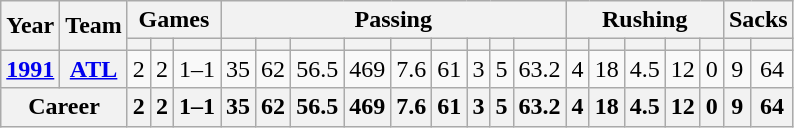<table class="wikitable" style="text-align:center;">
<tr>
<th rowspan="2">Year</th>
<th rowspan="2">Team</th>
<th colspan="3">Games</th>
<th colspan="9">Passing</th>
<th colspan="5">Rushing</th>
<th colspan="2">Sacks</th>
</tr>
<tr>
<th></th>
<th></th>
<th></th>
<th></th>
<th></th>
<th></th>
<th></th>
<th></th>
<th></th>
<th></th>
<th></th>
<th></th>
<th></th>
<th></th>
<th></th>
<th></th>
<th></th>
<th></th>
<th></th>
</tr>
<tr>
<th><a href='#'>1991</a></th>
<th><a href='#'>ATL</a></th>
<td>2</td>
<td>2</td>
<td>1–1</td>
<td>35</td>
<td>62</td>
<td>56.5</td>
<td>469</td>
<td>7.6</td>
<td>61</td>
<td>3</td>
<td>5</td>
<td>63.2</td>
<td>4</td>
<td>18</td>
<td>4.5</td>
<td>12</td>
<td>0</td>
<td>9</td>
<td>64</td>
</tr>
<tr>
<th colspan="2">Career</th>
<th>2</th>
<th>2</th>
<th>1–1</th>
<th>35</th>
<th>62</th>
<th>56.5</th>
<th>469</th>
<th>7.6</th>
<th>61</th>
<th>3</th>
<th>5</th>
<th>63.2</th>
<th>4</th>
<th>18</th>
<th>4.5</th>
<th>12</th>
<th>0</th>
<th>9</th>
<th>64</th>
</tr>
</table>
